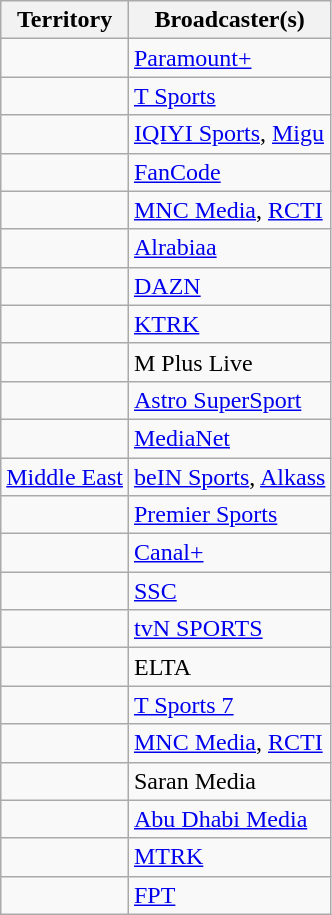<table class="wikitable sortable">
<tr>
<th>Territory</th>
<th>Broadcaster(s)</th>
</tr>
<tr>
<td></td>
<td><a href='#'>Paramount+</a></td>
</tr>
<tr>
<td></td>
<td><a href='#'>T Sports</a></td>
</tr>
<tr>
<td></td>
<td><a href='#'>IQIYI Sports</a>, <a href='#'>Migu</a></td>
</tr>
<tr>
<td></td>
<td><a href='#'>FanCode</a></td>
</tr>
<tr>
<td></td>
<td><a href='#'>MNC Media</a>, <a href='#'>RCTI</a></td>
</tr>
<tr>
<td></td>
<td><a href='#'>Alrabiaa</a></td>
</tr>
<tr>
<td></td>
<td><a href='#'>DAZN</a></td>
</tr>
<tr>
<td></td>
<td><a href='#'>KTRK</a></td>
</tr>
<tr>
<td></td>
<td>M Plus Live</td>
</tr>
<tr>
<td></td>
<td><a href='#'>Astro SuperSport</a></td>
</tr>
<tr>
<td></td>
<td><a href='#'>MediaNet</a></td>
</tr>
<tr>
<td><a href='#'>Middle East</a></td>
<td><a href='#'>beIN Sports</a>, <a href='#'>Alkass</a></td>
</tr>
<tr>
<td></td>
<td><a href='#'>Premier Sports</a></td>
</tr>
<tr>
<td></td>
<td><a href='#'>Canal+</a></td>
</tr>
<tr>
<td></td>
<td><a href='#'>SSC</a></td>
</tr>
<tr>
<td></td>
<td><a href='#'>tvN SPORTS</a></td>
</tr>
<tr>
<td></td>
<td>ELTA</td>
</tr>
<tr>
<td></td>
<td><a href='#'>T Sports 7</a></td>
</tr>
<tr>
<td></td>
<td><a href='#'>MNC Media</a>, <a href='#'>RCTI</a></td>
</tr>
<tr>
<td></td>
<td>Saran Media</td>
</tr>
<tr>
<td></td>
<td><a href='#'>Abu Dhabi Media</a></td>
</tr>
<tr>
<td></td>
<td><a href='#'>MTRK</a></td>
</tr>
<tr>
<td></td>
<td><a href='#'>FPT</a></td>
</tr>
</table>
